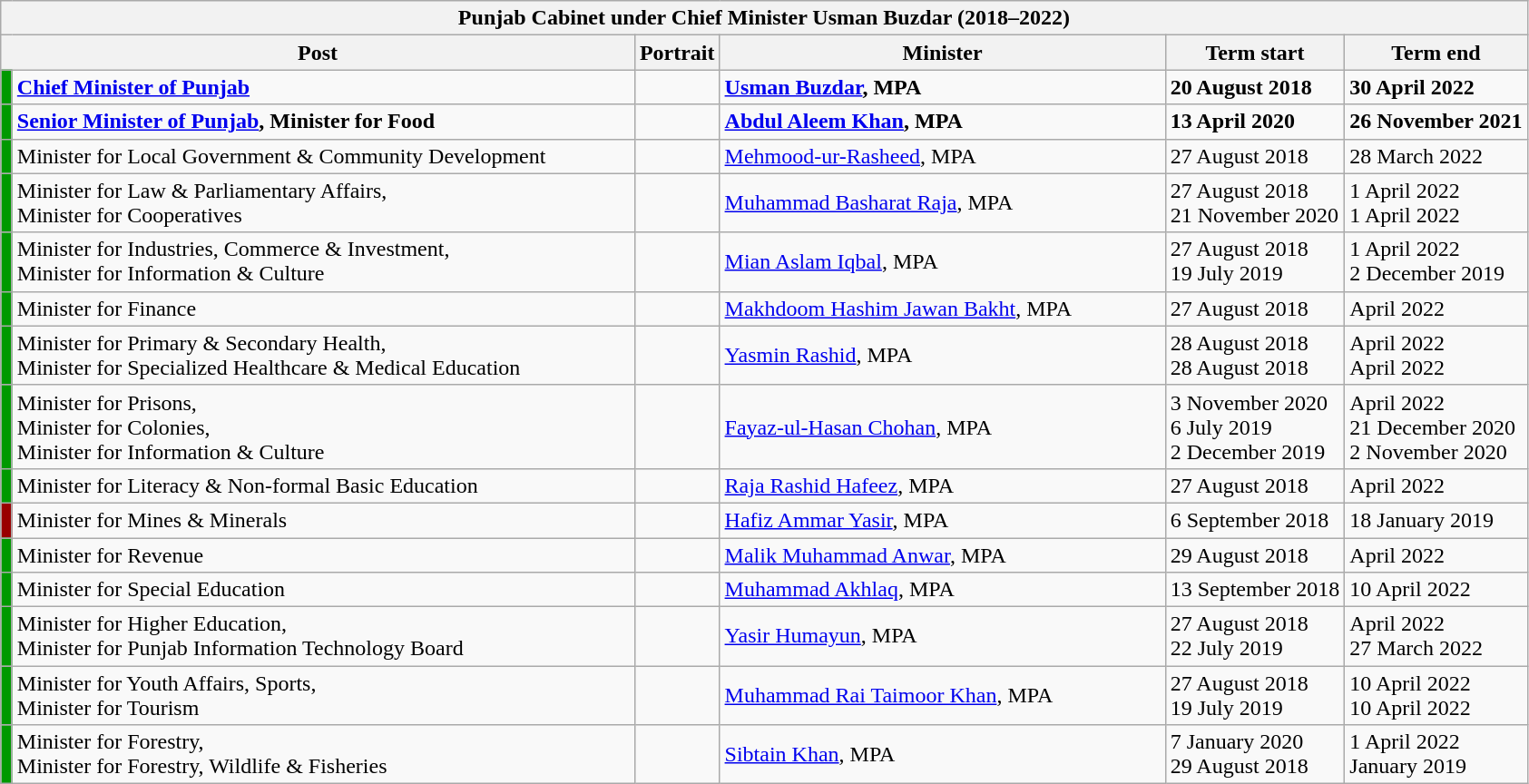<table class="wikitable">
<tr>
<th colspan="6">Punjab Cabinet under Chief Minister Usman Buzdar (2018–2022)</th>
</tr>
<tr>
<th colspan="2">Post</th>
<th>Portrait</th>
<th>Minister</th>
<th>Term start</th>
<th>Term end</th>
</tr>
<tr>
<td style="width:1px;; background:#090;"></td>
<td width="450"><strong><a href='#'>Chief Minister of Punjab</a></strong></td>
<td></td>
<td width="320"><strong><a href='#'>Usman Buzdar</a>, MPA</strong></td>
<td><strong>20 August 2018</strong></td>
<td><strong>30 April 2022</strong></td>
</tr>
<tr>
<td style="width:1px;; background:#090;"></td>
<td><strong><a href='#'>Senior Minister of Punjab</a>, Minister for Food</strong></td>
<td></td>
<td><strong><a href='#'>Abdul Aleem Khan</a>, MPA</strong></td>
<td><strong>13 April 2020</strong></td>
<td><strong>26 November 2021</strong></td>
</tr>
<tr>
<td style="width:1px;; background:#090;"></td>
<td>Minister for Local Government & Community Development</td>
<td></td>
<td><a href='#'>Mehmood-ur-Rasheed</a>, MPA</td>
<td>27 August 2018</td>
<td>28 March 2022</td>
</tr>
<tr>
<td style="width:1px;; background:#090;"></td>
<td>Minister for Law & Parliamentary Affairs,<br>Minister for Cooperatives</td>
<td></td>
<td><a href='#'>Muhammad Basharat Raja</a>, MPA</td>
<td>27 August 2018<br>21 November 2020</td>
<td>1 April 2022<br>1 April 2022</td>
</tr>
<tr>
<td style="width:1px;; background:#090;"></td>
<td>Minister for Industries, Commerce & Investment,<br>Minister for Information & Culture</td>
<td></td>
<td width="320"><a href='#'>Mian Aslam Iqbal</a>, MPA</td>
<td>27 August 2018<br>19 July 2019</td>
<td>1 April 2022<br>2 December 2019</td>
</tr>
<tr>
<td style="width:1px;; background:#090;"></td>
<td>Minister for Finance</td>
<td></td>
<td><a href='#'>Makhdoom Hashim Jawan Bakht</a>, MPA</td>
<td>27 August 2018</td>
<td>April 2022</td>
</tr>
<tr>
<td style="width:1px;; background:#090;"></td>
<td>Minister for Primary & Secondary Health,<br>Minister for Specialized Healthcare & Medical Education</td>
<td></td>
<td><a href='#'>Yasmin Rashid</a>, MPA</td>
<td>28 August 2018<br>28 August 2018</td>
<td>April 2022<br>April 2022</td>
</tr>
<tr>
<td style="width:1px;; background:#090;"></td>
<td style="width:450px;">Minister for Prisons,<br>Minister for Colonies,<br>Minister for Information & Culture</td>
<td></td>
<td><a href='#'>Fayaz-ul-Hasan Chohan</a>, MPA</td>
<td>3 November 2020<br>6 July 2019<br>2 December 2019</td>
<td>April 2022<br>21 December 2020<br>2 November 2020</td>
</tr>
<tr>
<td style="width:1px;; background:#090;"></td>
<td style="width:450px;">Minister for Literacy & Non-formal Basic Education</td>
<td></td>
<td><a href='#'>Raja Rashid Hafeez</a>, MPA</td>
<td>27 August 2018</td>
<td>April 2022</td>
</tr>
<tr>
<td style="width:1px;; background:#900;"></td>
<td style="width:450px;">Minister for Mines & Minerals</td>
<td></td>
<td><a href='#'>Hafiz Ammar Yasir</a>, MPA</td>
<td>6 September 2018</td>
<td>18 January 2019</td>
</tr>
<tr>
<td style="width:1px;; background:#090;"></td>
<td>Minister for Revenue</td>
<td></td>
<td><a href='#'>Malik Muhammad Anwar</a>, MPA</td>
<td>29 August 2018</td>
<td>April 2022</td>
</tr>
<tr>
<td style="width:1px;; background:#090;"></td>
<td>Minister for Special Education</td>
<td></td>
<td><a href='#'>Muhammad Akhlaq</a>, MPA</td>
<td>13 September 2018</td>
<td>10 April 2022</td>
</tr>
<tr>
<td style="width:1px;; background:#090;"></td>
<td>Minister for Higher Education,<br>Minister for Punjab Information Technology Board</td>
<td></td>
<td><a href='#'>Yasir Humayun</a>, MPA</td>
<td>27 August 2018<br>22 July 2019</td>
<td>April 2022<br>27 March 2022</td>
</tr>
<tr>
<td style="width:1px;; background:#090;"></td>
<td>Minister for Youth Affairs, Sports,<br>Minister for Tourism</td>
<td></td>
<td><a href='#'>Muhammad Rai Taimoor Khan</a>, MPA</td>
<td>27 August 2018<br>19 July 2019</td>
<td>10 April 2022<br>10 April 2022</td>
</tr>
<tr>
<td style="width:1px;; background:#090;"></td>
<td>Minister for Forestry,<br>Minister for Forestry, Wildlife & Fisheries</td>
<td></td>
<td><a href='#'>Sibtain Khan</a>, MPA</td>
<td>7 January 2020<br>29 August 2018</td>
<td>1 April 2022<br>January 2019</td>
</tr>
</table>
